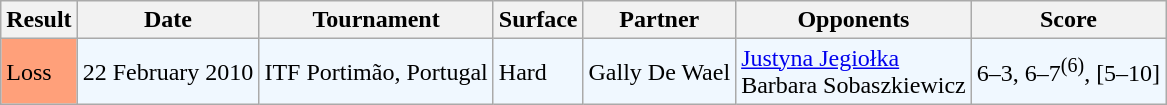<table class="sortable wikitable">
<tr>
<th>Result</th>
<th>Date</th>
<th>Tournament</th>
<th>Surface</th>
<th>Partner</th>
<th>Opponents</th>
<th class="unsortable">Score</th>
</tr>
<tr style="background:#f0f8ff;">
<td style="background:#ffa07a;">Loss</td>
<td>22 February 2010</td>
<td>ITF Portimão, Portugal</td>
<td>Hard</td>
<td> Gally De Wael</td>
<td> <a href='#'>Justyna Jegiołka</a> <br>  Barbara Sobaszkiewicz</td>
<td>6–3, 6–7<sup>(6)</sup>, [5–10]</td>
</tr>
</table>
